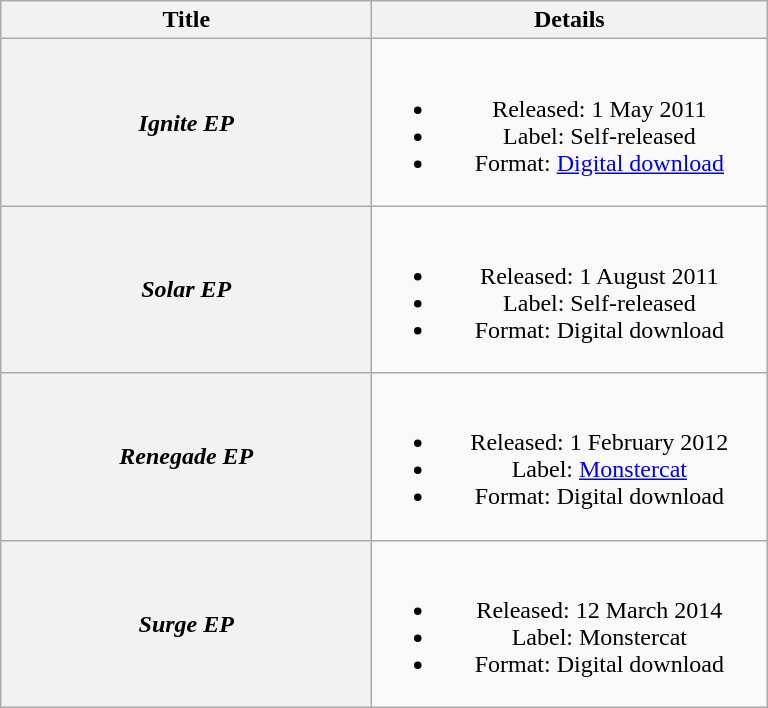<table class="wikitable plainrowheaders" style="text-align:center;">
<tr>
<th scope="col" style="width:15em;">Title</th>
<th scope="col" style="width:16em;">Details</th>
</tr>
<tr>
<th scope="row"><em>Ignite EP</em></th>
<td><br><ul><li>Released: 1 May 2011</li><li>Label: Self-released</li><li>Format: <a href='#'>Digital download</a></li></ul></td>
</tr>
<tr>
<th scope="row"><em>Solar EP</em></th>
<td><br><ul><li>Released: 1 August 2011</li><li>Label: Self-released</li><li>Format: Digital download</li></ul></td>
</tr>
<tr>
<th scope="row"><em>Renegade EP</em></th>
<td><br><ul><li>Released: 1 February 2012</li><li>Label: <a href='#'>Monstercat</a></li><li>Format: Digital download</li></ul></td>
</tr>
<tr>
<th scope="row"><em>Surge EP</em></th>
<td><br><ul><li>Released: 12 March 2014</li><li>Label: Monstercat</li><li>Format: Digital download</li></ul></td>
</tr>
</table>
